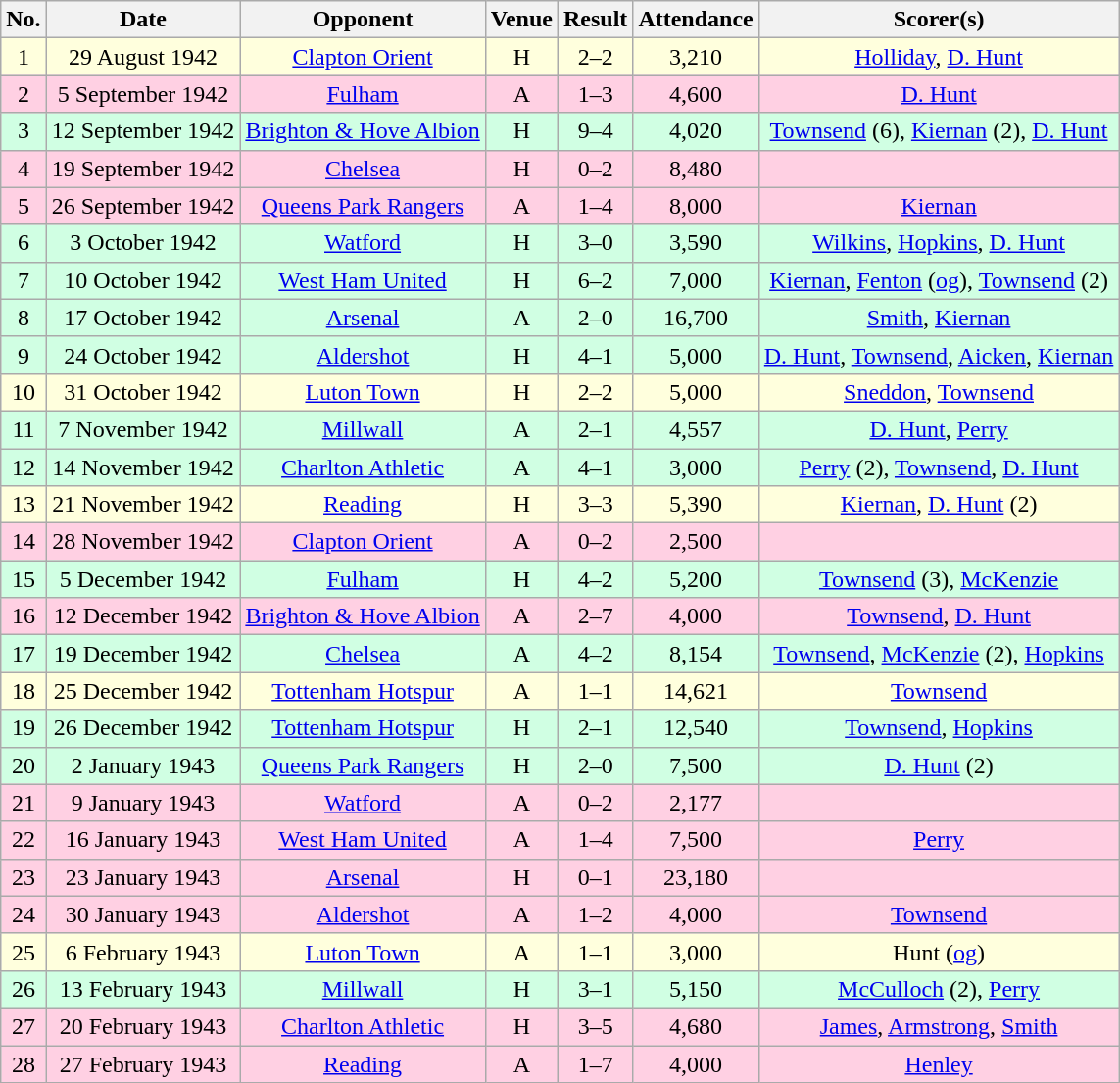<table style="text-align:center;" class="wikitable sortable">
<tr>
<th>No.</th>
<th>Date</th>
<th>Opponent</th>
<th>Venue</th>
<th>Result</th>
<th>Attendance</th>
<th>Scorer(s)</th>
</tr>
<tr style="background:#ffd;">
<td>1</td>
<td>29 August 1942</td>
<td><a href='#'>Clapton Orient</a></td>
<td>H</td>
<td>2–2</td>
<td>3,210</td>
<td><a href='#'>Holliday</a>, <a href='#'>D. Hunt</a></td>
</tr>
<tr style="background:#ffd0e3;">
<td>2</td>
<td>5 September 1942</td>
<td><a href='#'>Fulham</a></td>
<td>A</td>
<td>1–3</td>
<td>4,600</td>
<td><a href='#'>D. Hunt</a></td>
</tr>
<tr style="background:#d0ffe3;">
<td>3</td>
<td>12 September 1942</td>
<td><a href='#'>Brighton & Hove Albion</a></td>
<td>H</td>
<td>9–4</td>
<td>4,020</td>
<td><a href='#'>Townsend</a> (6), <a href='#'>Kiernan</a> (2), <a href='#'>D. Hunt</a></td>
</tr>
<tr style="background:#ffd0e3;">
<td>4</td>
<td>19 September 1942</td>
<td><a href='#'>Chelsea</a></td>
<td>H</td>
<td>0–2</td>
<td>8,480</td>
<td></td>
</tr>
<tr style="background:#ffd0e3;">
<td>5</td>
<td>26 September 1942</td>
<td><a href='#'>Queens Park Rangers</a></td>
<td>A</td>
<td>1–4</td>
<td>8,000</td>
<td><a href='#'>Kiernan</a></td>
</tr>
<tr style="background:#d0ffe3;">
<td>6</td>
<td>3 October 1942</td>
<td><a href='#'>Watford</a></td>
<td>H</td>
<td>3–0</td>
<td>3,590</td>
<td><a href='#'>Wilkins</a>, <a href='#'>Hopkins</a>, <a href='#'>D. Hunt</a></td>
</tr>
<tr style="background:#d0ffe3;">
<td>7</td>
<td>10 October 1942</td>
<td><a href='#'>West Ham United</a></td>
<td>H</td>
<td>6–2</td>
<td>7,000</td>
<td><a href='#'>Kiernan</a>, <a href='#'>Fenton</a> (<a href='#'>og</a>), <a href='#'>Townsend</a> (2)</td>
</tr>
<tr style="background:#d0ffe3;">
<td>8</td>
<td>17 October 1942</td>
<td><a href='#'>Arsenal</a></td>
<td>A</td>
<td>2–0</td>
<td>16,700</td>
<td><a href='#'>Smith</a>, <a href='#'>Kiernan</a></td>
</tr>
<tr style="background:#d0ffe3;">
<td>9</td>
<td>24 October 1942</td>
<td><a href='#'>Aldershot</a></td>
<td>H</td>
<td>4–1</td>
<td>5,000</td>
<td><a href='#'>D. Hunt</a>, <a href='#'>Townsend</a>, <a href='#'>Aicken</a>, <a href='#'>Kiernan</a></td>
</tr>
<tr style="background:#ffd;">
<td>10</td>
<td>31 October 1942</td>
<td><a href='#'>Luton Town</a></td>
<td>H</td>
<td>2–2</td>
<td>5,000</td>
<td><a href='#'>Sneddon</a>, <a href='#'>Townsend</a></td>
</tr>
<tr style="background:#d0ffe3;">
<td>11</td>
<td>7 November 1942</td>
<td><a href='#'>Millwall</a></td>
<td>A</td>
<td>2–1</td>
<td>4,557</td>
<td><a href='#'>D. Hunt</a>, <a href='#'>Perry</a></td>
</tr>
<tr style="background:#d0ffe3;">
<td>12</td>
<td>14 November 1942</td>
<td><a href='#'>Charlton Athletic</a></td>
<td>A</td>
<td>4–1</td>
<td>3,000</td>
<td><a href='#'>Perry</a> (2), <a href='#'>Townsend</a>, <a href='#'>D. Hunt</a></td>
</tr>
<tr style="background:#ffd;">
<td>13</td>
<td>21 November 1942</td>
<td><a href='#'>Reading</a></td>
<td>H</td>
<td>3–3</td>
<td>5,390</td>
<td><a href='#'>Kiernan</a>, <a href='#'>D. Hunt</a> (2)</td>
</tr>
<tr style="background:#ffd0e3;">
<td>14</td>
<td>28 November 1942</td>
<td><a href='#'>Clapton Orient</a></td>
<td>A</td>
<td>0–2</td>
<td>2,500</td>
<td></td>
</tr>
<tr style="background:#d0ffe3;">
<td>15</td>
<td>5 December 1942</td>
<td><a href='#'>Fulham</a></td>
<td>H</td>
<td>4–2</td>
<td>5,200</td>
<td><a href='#'>Townsend</a> (3), <a href='#'>McKenzie</a></td>
</tr>
<tr style="background:#ffd0e3;">
<td>16</td>
<td>12 December 1942</td>
<td><a href='#'>Brighton & Hove Albion</a></td>
<td>A</td>
<td>2–7</td>
<td>4,000</td>
<td><a href='#'>Townsend</a>, <a href='#'>D. Hunt</a></td>
</tr>
<tr style="background:#d0ffe3;">
<td>17</td>
<td>19 December 1942</td>
<td><a href='#'>Chelsea</a></td>
<td>A</td>
<td>4–2</td>
<td>8,154</td>
<td><a href='#'>Townsend</a>, <a href='#'>McKenzie</a> (2), <a href='#'>Hopkins</a></td>
</tr>
<tr style="background:#ffd;">
<td>18</td>
<td>25 December 1942</td>
<td><a href='#'>Tottenham Hotspur</a></td>
<td>A</td>
<td>1–1</td>
<td>14,621</td>
<td><a href='#'>Townsend</a></td>
</tr>
<tr style="background:#d0ffe3;">
<td>19</td>
<td>26 December 1942</td>
<td><a href='#'>Tottenham Hotspur</a></td>
<td>H</td>
<td>2–1</td>
<td>12,540</td>
<td><a href='#'>Townsend</a>, <a href='#'>Hopkins</a></td>
</tr>
<tr style="background:#d0ffe3;">
<td>20</td>
<td>2 January 1943</td>
<td><a href='#'>Queens Park Rangers</a></td>
<td>H</td>
<td>2–0</td>
<td>7,500</td>
<td><a href='#'>D. Hunt</a> (2)</td>
</tr>
<tr style="background:#ffd0e3;">
<td>21</td>
<td>9 January 1943</td>
<td><a href='#'>Watford</a></td>
<td>A</td>
<td>0–2</td>
<td>2,177</td>
<td></td>
</tr>
<tr style="background:#ffd0e3;">
<td>22</td>
<td>16 January 1943</td>
<td><a href='#'>West Ham United</a></td>
<td>A</td>
<td>1–4</td>
<td>7,500</td>
<td><a href='#'>Perry</a></td>
</tr>
<tr style="background:#ffd0e3;">
<td>23</td>
<td>23 January 1943</td>
<td><a href='#'>Arsenal</a></td>
<td>H</td>
<td>0–1</td>
<td>23,180</td>
<td></td>
</tr>
<tr style="background:#ffd0e3;">
<td>24</td>
<td>30 January 1943</td>
<td><a href='#'>Aldershot</a></td>
<td>A</td>
<td>1–2</td>
<td>4,000</td>
<td><a href='#'>Townsend</a></td>
</tr>
<tr style="background:#ffd;">
<td>25</td>
<td>6 February 1943</td>
<td><a href='#'>Luton Town</a></td>
<td>A</td>
<td>1–1</td>
<td>3,000</td>
<td>Hunt (<a href='#'>og</a>)</td>
</tr>
<tr style="background:#d0ffe3;">
<td>26</td>
<td>13 February 1943</td>
<td><a href='#'>Millwall</a></td>
<td>H</td>
<td>3–1</td>
<td>5,150</td>
<td><a href='#'>McCulloch</a> (2), <a href='#'>Perry</a></td>
</tr>
<tr style="background:#ffd0e3;">
<td>27</td>
<td>20 February 1943</td>
<td><a href='#'>Charlton Athletic</a></td>
<td>H</td>
<td>3–5</td>
<td>4,680</td>
<td><a href='#'>James</a>, <a href='#'>Armstrong</a>, <a href='#'>Smith</a></td>
</tr>
<tr style="background:#ffd0e3;">
<td>28</td>
<td>27 February 1943</td>
<td><a href='#'>Reading</a></td>
<td>A</td>
<td>1–7</td>
<td>4,000</td>
<td><a href='#'>Henley</a></td>
</tr>
</table>
